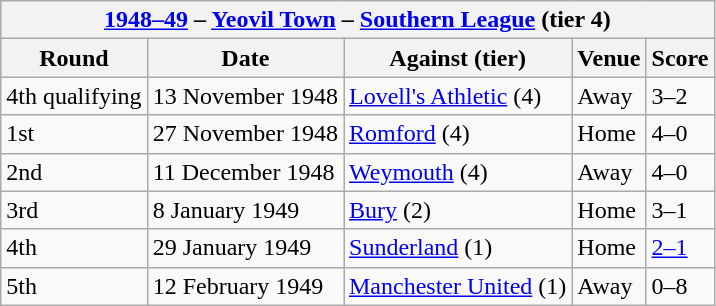<table class="wikitable">
<tr>
<th colspan=5><strong><a href='#'>1948–49</a> – <a href='#'>Yeovil Town</a> – <a href='#'>Southern League</a> (tier 4)</strong></th>
</tr>
<tr>
<th>Round</th>
<th>Date</th>
<th>Against (tier)</th>
<th>Venue</th>
<th>Score</th>
</tr>
<tr>
<td>4th qualifying</td>
<td>13 November 1948</td>
<td><a href='#'>Lovell's Athletic</a> (4)</td>
<td>Away</td>
<td>3–2</td>
</tr>
<tr>
<td>1st</td>
<td>27 November 1948</td>
<td><a href='#'>Romford</a> (4)</td>
<td>Home</td>
<td>4–0</td>
</tr>
<tr>
<td>2nd</td>
<td>11 December 1948</td>
<td><a href='#'>Weymouth</a> (4)</td>
<td>Away</td>
<td>4–0</td>
</tr>
<tr>
<td>3rd</td>
<td>8 January 1949</td>
<td><a href='#'>Bury</a> (2)</td>
<td>Home</td>
<td>3–1</td>
</tr>
<tr>
<td>4th</td>
<td>29 January 1949</td>
<td><a href='#'>Sunderland</a> (1)</td>
<td>Home</td>
<td><a href='#'>2–1</a></td>
</tr>
<tr>
<td>5th</td>
<td>12 February 1949</td>
<td><a href='#'>Manchester United</a> (1)</td>
<td>Away</td>
<td>0–8</td>
</tr>
</table>
